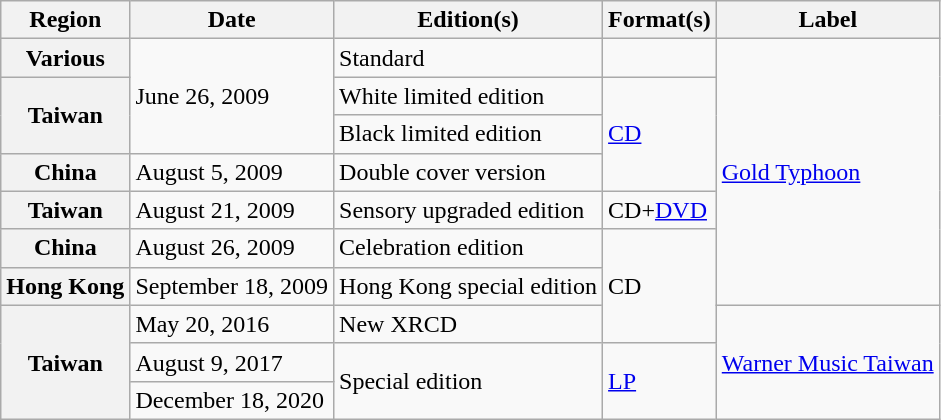<table class="wikitable plainrowheaders">
<tr>
<th>Region</th>
<th>Date</th>
<th>Edition(s)</th>
<th>Format(s)</th>
<th>Label</th>
</tr>
<tr>
<th scope="row">Various</th>
<td rowspan="4">June 26, 2009</td>
<td>Standard</td>
<td></td>
<td rowspan="8"><a href='#'>Gold Typhoon</a></td>
</tr>
<tr>
<th scope="row" rowspan="3">Taiwan</th>
<td>White limited edition</td>
<td rowspan="4"><a href='#'>CD</a></td>
</tr>
<tr>
<td>Black limited edition</td>
</tr>
<tr>
<td rowspan="2">Double cover version</td>
</tr>
<tr>
<th scope="row">China</th>
<td>August 5, 2009</td>
</tr>
<tr>
<th scope="row">Taiwan</th>
<td>August 21, 2009</td>
<td>Sensory upgraded edition</td>
<td>CD+<a href='#'>DVD</a></td>
</tr>
<tr>
<th scope="row">China</th>
<td>August 26, 2009</td>
<td>Celebration edition</td>
<td rowspan="3">CD</td>
</tr>
<tr>
<th scope="row">Hong Kong</th>
<td>September 18, 2009</td>
<td>Hong Kong special edition</td>
</tr>
<tr>
<th scope="row" rowspan="3">Taiwan</th>
<td>May 20, 2016</td>
<td>New XRCD</td>
<td rowspan="3"><a href='#'>Warner Music Taiwan</a></td>
</tr>
<tr>
<td>August 9, 2017</td>
<td rowspan="2">Special edition</td>
<td rowspan="2"><a href='#'>LP</a></td>
</tr>
<tr>
<td>December 18, 2020</td>
</tr>
</table>
